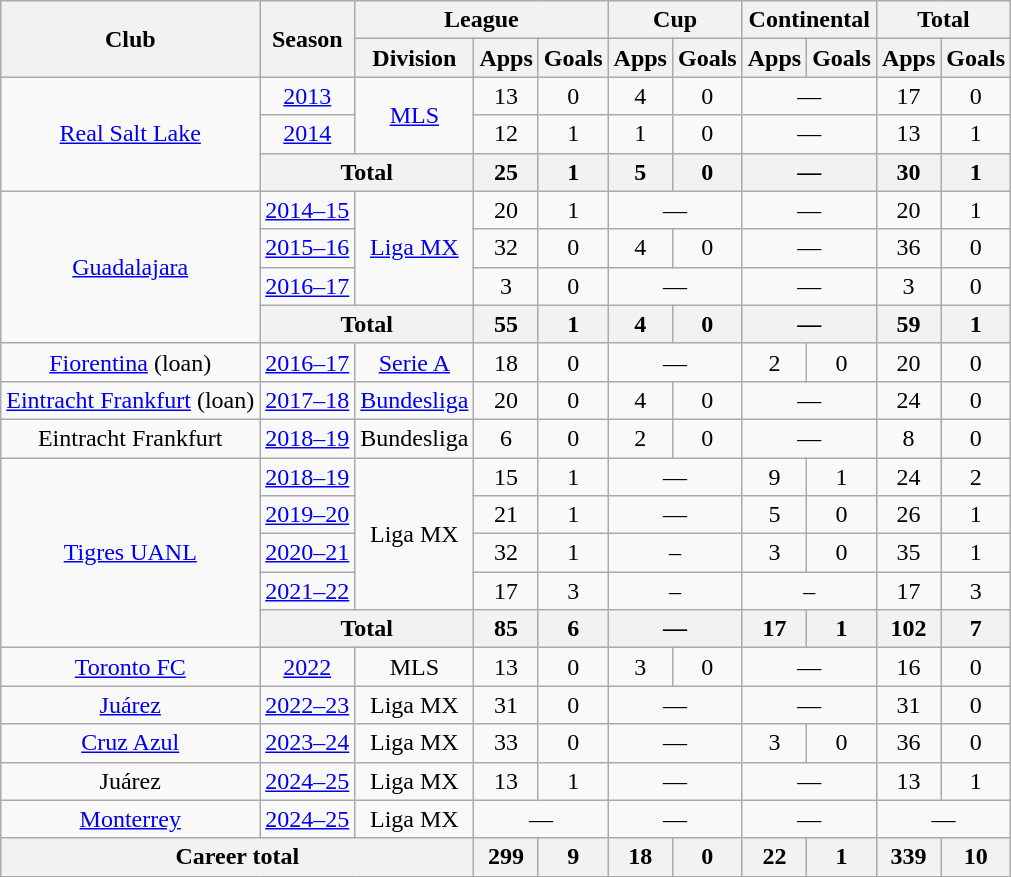<table class="wikitable" style="text-align: center;">
<tr>
<th rowspan="2">Club</th>
<th rowspan="2">Season</th>
<th colspan="3">League</th>
<th colspan="2">Cup</th>
<th colspan="2">Continental</th>
<th colspan="2">Total</th>
</tr>
<tr>
<th>Division</th>
<th>Apps</th>
<th>Goals</th>
<th>Apps</th>
<th>Goals</th>
<th>Apps</th>
<th>Goals</th>
<th>Apps</th>
<th>Goals</th>
</tr>
<tr>
<td rowspan="3"><a href='#'>Real Salt Lake</a></td>
<td><a href='#'>2013</a></td>
<td rowspan="2"><a href='#'>MLS</a></td>
<td>13</td>
<td>0</td>
<td>4</td>
<td>0</td>
<td colspan="2">—</td>
<td>17</td>
<td>0</td>
</tr>
<tr>
<td><a href='#'>2014</a></td>
<td>12</td>
<td>1</td>
<td>1</td>
<td>0</td>
<td colspan="2">—</td>
<td>13</td>
<td>1</td>
</tr>
<tr>
<th colspan="2">Total</th>
<th>25</th>
<th>1</th>
<th>5</th>
<th>0</th>
<th colspan="2">—</th>
<th>30</th>
<th>1</th>
</tr>
<tr>
<td rowspan="4"><a href='#'>Guadalajara</a></td>
<td><a href='#'>2014–15</a></td>
<td rowspan="3"><a href='#'>Liga MX</a></td>
<td>20</td>
<td>1</td>
<td colspan="2">—</td>
<td colspan="2">—</td>
<td>20</td>
<td>1</td>
</tr>
<tr>
<td><a href='#'>2015–16</a></td>
<td>32</td>
<td>0</td>
<td>4</td>
<td>0</td>
<td colspan="2">—</td>
<td>36</td>
<td>0</td>
</tr>
<tr>
<td><a href='#'>2016–17</a></td>
<td>3</td>
<td>0</td>
<td colspan="2">—</td>
<td colspan="2">—</td>
<td>3</td>
<td>0</td>
</tr>
<tr>
<th colspan="2">Total</th>
<th>55</th>
<th>1</th>
<th>4</th>
<th>0</th>
<th colspan="2">—</th>
<th>59</th>
<th>1</th>
</tr>
<tr>
<td><a href='#'>Fiorentina</a> (loan)</td>
<td><a href='#'>2016–17</a></td>
<td><a href='#'>Serie A</a></td>
<td>18</td>
<td>0</td>
<td colspan="2">—</td>
<td>2</td>
<td>0</td>
<td>20</td>
<td>0</td>
</tr>
<tr>
<td><a href='#'>Eintracht Frankfurt</a> (loan)</td>
<td><a href='#'>2017–18</a></td>
<td><a href='#'>Bundesliga</a></td>
<td>20</td>
<td>0</td>
<td>4</td>
<td>0</td>
<td colspan="2">—</td>
<td>24</td>
<td>0</td>
</tr>
<tr>
<td>Eintracht Frankfurt</td>
<td><a href='#'>2018–19</a></td>
<td>Bundesliga</td>
<td>6</td>
<td>0</td>
<td>2</td>
<td>0</td>
<td colspan="2">—</td>
<td>8</td>
<td>0</td>
</tr>
<tr>
<td rowspan="5"><a href='#'>Tigres UANL</a></td>
<td><a href='#'>2018–19</a></td>
<td rowspan="4">Liga MX</td>
<td>15</td>
<td>1</td>
<td colspan="2">—</td>
<td>9</td>
<td>1</td>
<td>24</td>
<td>2</td>
</tr>
<tr>
<td><a href='#'>2019–20</a></td>
<td>21</td>
<td>1</td>
<td colspan="2">—</td>
<td>5</td>
<td>0</td>
<td>26</td>
<td>1</td>
</tr>
<tr>
<td><a href='#'>2020–21</a></td>
<td>32</td>
<td>1</td>
<td colspan="2">–</td>
<td>3</td>
<td>0</td>
<td>35</td>
<td>1</td>
</tr>
<tr>
<td><a href='#'>2021–22</a></td>
<td>17</td>
<td>3</td>
<td colspan="2">–</td>
<td colspan="2">–</td>
<td>17</td>
<td>3</td>
</tr>
<tr>
<th colspan="2">Total</th>
<th>85</th>
<th>6</th>
<th colspan="2">—</th>
<th>17</th>
<th>1</th>
<th>102</th>
<th>7</th>
</tr>
<tr>
<td><a href='#'>Toronto FC</a></td>
<td><a href='#'>2022</a></td>
<td>MLS</td>
<td>13</td>
<td>0</td>
<td>3</td>
<td>0</td>
<td colspan="2">—</td>
<td>16</td>
<td>0</td>
</tr>
<tr>
<td><a href='#'>Juárez</a></td>
<td><a href='#'>2022–23</a></td>
<td>Liga MX</td>
<td>31</td>
<td>0</td>
<td colspan="2">—</td>
<td colspan="2">—</td>
<td>31</td>
<td>0</td>
</tr>
<tr>
<td><a href='#'>Cruz Azul</a></td>
<td><a href='#'>2023–24</a></td>
<td>Liga MX</td>
<td>33</td>
<td>0</td>
<td colspan="2">—</td>
<td>3</td>
<td>0</td>
<td>36</td>
<td>0</td>
</tr>
<tr>
<td>Juárez</td>
<td><a href='#'>2024–25</a></td>
<td>Liga MX</td>
<td>13</td>
<td>1</td>
<td colspan="2">—</td>
<td colspan="2">—</td>
<td>13</td>
<td>1</td>
</tr>
<tr>
<td rowspan="1"><a href='#'>Monterrey</a></td>
<td><a href='#'>2024–25</a></td>
<td rowspan="1">Liga MX</td>
<td colspan="2">—</td>
<td colspan="2">—</td>
<td colspan="2">—</td>
<td colspan="2">—</td>
</tr>
<tr>
<th colspan="3">Career total</th>
<th>299</th>
<th>9</th>
<th>18</th>
<th>0</th>
<th>22</th>
<th>1</th>
<th>339</th>
<th>10</th>
</tr>
</table>
